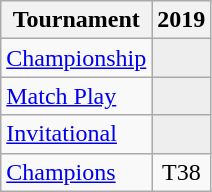<table class="wikitable" style="text-align:center;">
<tr>
<th>Tournament</th>
<th>2019</th>
</tr>
<tr>
<td align="left"><a href='#'>Championship</a></td>
<td style="background:#eeeeee;"></td>
</tr>
<tr>
<td align="left"><a href='#'>Match Play</a></td>
<td style="background:#eeeeee;"></td>
</tr>
<tr>
<td align="left"><a href='#'>Invitational</a></td>
<td style="background:#eeeeee;"></td>
</tr>
<tr>
<td align="left"><a href='#'>Champions</a></td>
<td>T38</td>
</tr>
</table>
